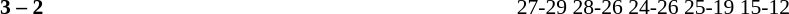<table width=100% cellspacing=1>
<tr>
<th width=20%></th>
<th width=12%></th>
<th width=20%></th>
<th width=33%></th>
<td></td>
</tr>
<tr style=font-size:90%>
<td align=right><strong></strong></td>
<td align=center><strong>3 – 2</strong></td>
<td></td>
<td>27-29 28-26 24-26 25-19 15-12</td>
</tr>
</table>
